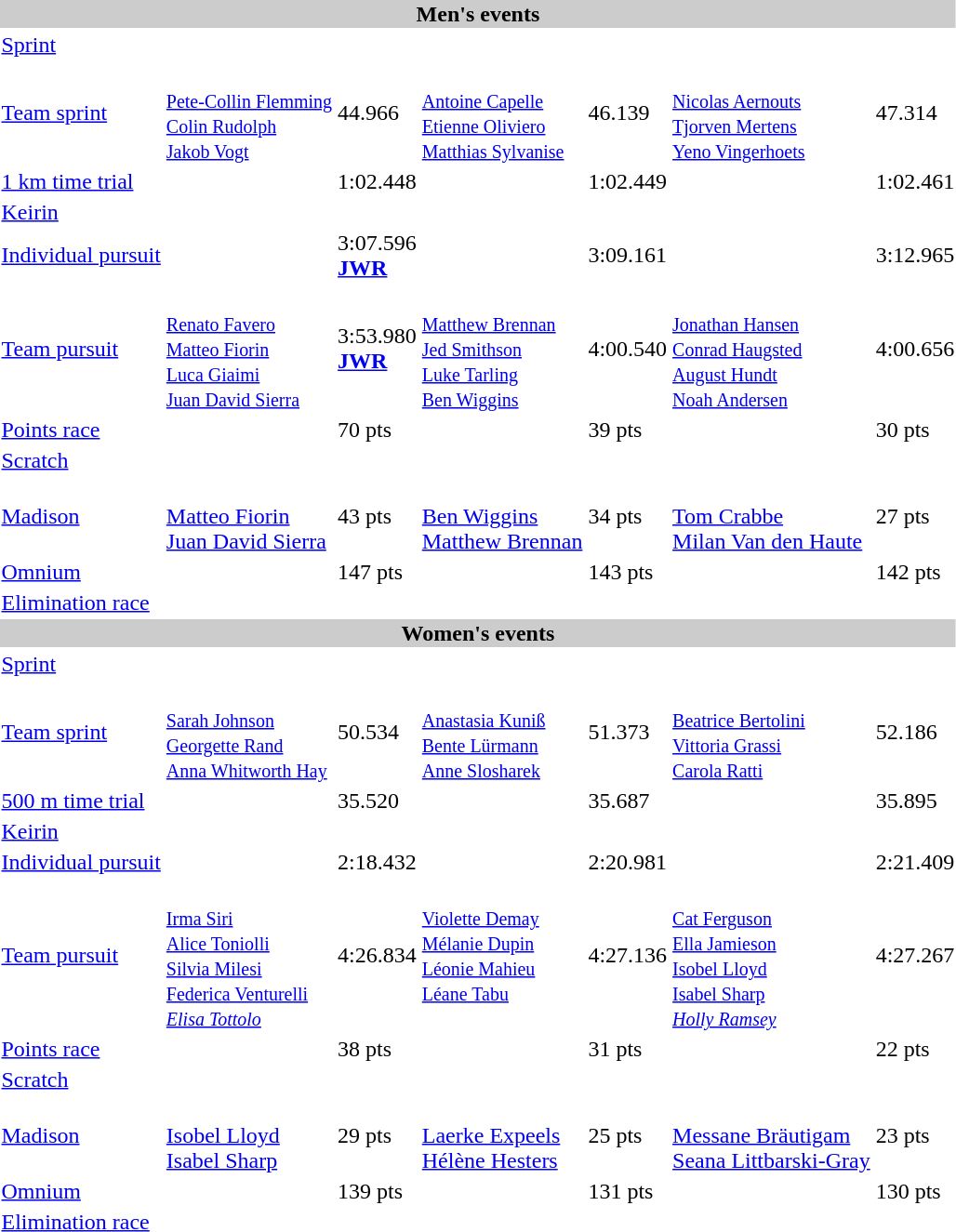<table>
<tr style="background:#ccc; width:100%;">
<td colspan=7 align=center><strong>Men's events</strong></td>
</tr>
<tr>
<td><a href='#'>Sprint</a></td>
<td colspan=2></td>
<td colspan=2></td>
<td colspan=2></td>
</tr>
<tr>
<td><a href='#'>Team sprint</a></td>
<td valign=top><small><br><a href='#'>Pete-Collin Flemming</a><br><a href='#'>Colin Rudolph</a><br><a href='#'>Jakob Vogt</a></small></td>
<td>44.966</td>
<td valign=top><small><br><a href='#'>Antoine Capelle</a><br><a href='#'>Etienne Oliviero</a><br><a href='#'>Matthias Sylvanise</a></small></td>
<td>46.139</td>
<td valign=top><small><br><a href='#'>Nicolas Aernouts</a><br><a href='#'>Tjorven Mertens</a><br><a href='#'>Yeno Vingerhoets</a></small></td>
<td>47.314</td>
</tr>
<tr>
<td><a href='#'>1 km time trial</a></td>
<td></td>
<td>1:02.448</td>
<td></td>
<td>1:02.449</td>
<td></td>
<td>1:02.461</td>
</tr>
<tr>
<td><a href='#'>Keirin</a></td>
<td colspan=2></td>
<td colspan=2></td>
<td colspan=2></td>
</tr>
<tr>
<td><a href='#'>Individual pursuit</a></td>
<td></td>
<td>3:07.596<br><strong><a href='#'>JWR</a></strong></td>
<td></td>
<td>3:09.161</td>
<td></td>
<td>3:12.965</td>
</tr>
<tr>
<td><a href='#'>Team pursuit</a></td>
<td valign=top><small><br><a href='#'>Renato Favero</a><br><a href='#'>Matteo Fiorin</a><br><a href='#'>Luca Giaimi</a><br><a href='#'>Juan David Sierra</a></small></td>
<td>3:53.980<br><strong><a href='#'>JWR</a></strong></td>
<td valign=top><small><br><a href='#'>Matthew Brennan</a><br><a href='#'>Jed Smithson</a><br><a href='#'>Luke Tarling</a><br><a href='#'>Ben Wiggins</a></small></td>
<td>4:00.540</td>
<td valign=top><small><br><a href='#'>Jonathan Hansen</a><br><a href='#'>Conrad Haugsted</a><br><a href='#'>August Hundt</a><br><a href='#'>Noah Andersen</a></small></td>
<td>4:00.656</td>
</tr>
<tr>
<td><a href='#'>Points race</a></td>
<td></td>
<td>70 pts</td>
<td></td>
<td>39 pts</td>
<td></td>
<td>30 pts</td>
</tr>
<tr>
<td><a href='#'>Scratch</a></td>
<td colspan=2></td>
<td colspan=2></td>
<td colspan=2></td>
</tr>
<tr>
<td><a href='#'>Madison</a></td>
<td><br><a href='#'>Matteo Fiorin</a><br><a href='#'>Juan David Sierra</a></td>
<td>43 pts</td>
<td><br><a href='#'>Ben Wiggins</a><br><a href='#'>Matthew Brennan</a></td>
<td>34 pts</td>
<td><br><a href='#'>Tom Crabbe</a><br><a href='#'>Milan Van den Haute</a></td>
<td>27 pts</td>
</tr>
<tr>
<td><a href='#'>Omnium</a></td>
<td></td>
<td>147 pts</td>
<td></td>
<td>143 pts</td>
<td></td>
<td>142 pts</td>
</tr>
<tr>
<td><a href='#'>Elimination race</a></td>
<td colspan=2></td>
<td colspan=2></td>
<td colspan=2></td>
</tr>
<tr style="background:#ccc; width:100%;">
<td colspan=7 align=center><strong>Women's events</strong></td>
</tr>
<tr>
<td><a href='#'>Sprint</a></td>
<td colspan=2></td>
<td colspan=2></td>
<td colspan=2></td>
</tr>
<tr>
<td><a href='#'>Team sprint</a></td>
<td valign=top><small><br><a href='#'>Sarah Johnson</a><br><a href='#'>Georgette Rand</a><br><a href='#'>Anna Whitworth Hay</a></small></td>
<td>50.534</td>
<td valign=top><small><br><a href='#'>Anastasia Kuniß</a><br><a href='#'>Bente Lürmann</a><br><a href='#'>Anne Slosharek</a></small></td>
<td>51.373</td>
<td valign=top><small><br><a href='#'>Beatrice Bertolini</a><br><a href='#'>Vittoria Grassi</a><br><a href='#'>Carola Ratti</a></small></td>
<td>52.186</td>
</tr>
<tr>
<td><a href='#'>500 m time trial</a></td>
<td></td>
<td>35.520</td>
<td></td>
<td>35.687</td>
<td></td>
<td>35.895</td>
</tr>
<tr>
<td><a href='#'>Keirin</a></td>
<td colspan=2></td>
<td colspan=2></td>
<td colspan=2></td>
</tr>
<tr>
<td><a href='#'>Individual pursuit</a></td>
<td></td>
<td>2:18.432</td>
<td></td>
<td>2:20.981</td>
<td></td>
<td>2:21.409</td>
</tr>
<tr>
<td><a href='#'>Team pursuit</a></td>
<td valign=top><small><br><a href='#'>Irma Siri</a><br><a href='#'>Alice Toniolli</a><br><a href='#'>Silvia Milesi</a><br><a href='#'>Federica Venturelli</a><br><em><a href='#'>Elisa Tottolo</a></em></small></td>
<td>4:26.834</td>
<td valign=top><small><br><a href='#'>Violette Demay</a><br><a href='#'>Mélanie Dupin</a><br><a href='#'>Léonie Mahieu</a><br><a href='#'>Léane Tabu</a></small></td>
<td>4:27.136</td>
<td valign=top><small><br><a href='#'>Cat Ferguson</a><br><a href='#'>Ella Jamieson</a><br><a href='#'>Isobel Lloyd</a><br><a href='#'>Isabel Sharp</a><br><em><a href='#'>Holly Ramsey</a></em></small></td>
<td>4:27.267</td>
</tr>
<tr>
<td><a href='#'>Points race</a></td>
<td></td>
<td>38 pts</td>
<td></td>
<td>31 pts</td>
<td></td>
<td>22 pts</td>
</tr>
<tr>
<td><a href='#'>Scratch</a></td>
<td colspan=2></td>
<td colspan=2></td>
<td colspan=2></td>
</tr>
<tr>
<td><a href='#'>Madison</a></td>
<td><br><a href='#'>Isobel Lloyd</a><br><a href='#'>Isabel Sharp</a></td>
<td>29 pts</td>
<td><br><a href='#'>Laerke Expeels</a><br><a href='#'>Hélène Hesters</a></td>
<td>25 pts</td>
<td><br><a href='#'>Messane Bräutigam</a><br><a href='#'>Seana Littbarski-Gray</a></td>
<td>23 pts</td>
</tr>
<tr>
<td><a href='#'>Omnium</a></td>
<td></td>
<td>139 pts</td>
<td></td>
<td>131 pts</td>
<td></td>
<td>130 pts</td>
</tr>
<tr>
<td><a href='#'>Elimination race</a></td>
<td colspan=2></td>
<td colspan=2></td>
<td colspan=2></td>
</tr>
</table>
